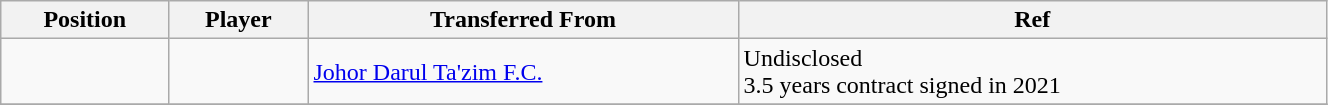<table class="wikitable sortable" style="width:70%; text-align:center; font-size:100%; text-align:left;">
<tr>
<th><strong>Position</strong></th>
<th><strong>Player</strong></th>
<th><strong>Transferred From</strong></th>
<th><strong>Ref</strong></th>
</tr>
<tr>
<td></td>
<td></td>
<td> <a href='#'>Johor Darul Ta'zim F.C.</a></td>
<td>Undisclosed <br> 3.5 years contract signed in 2021 </td>
</tr>
<tr>
</tr>
</table>
